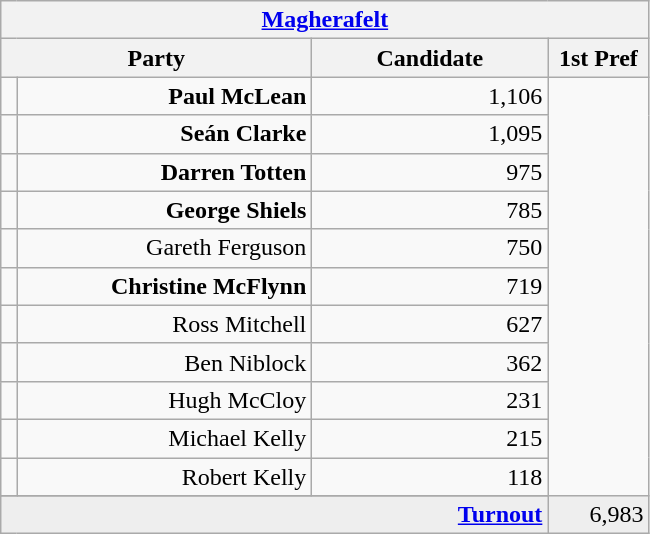<table class="wikitable">
<tr>
<th colspan="4" align="center"><a href='#'>Magherafelt</a></th>
</tr>
<tr>
<th colspan="2" align="center" width=200>Party</th>
<th width=150>Candidate</th>
<th width=60>1st Pref</th>
</tr>
<tr>
<td></td>
<td align="right"><strong>Paul McLean</strong></td>
<td align="right">1,106</td>
</tr>
<tr>
<td></td>
<td align="right"><strong>Seán Clarke</strong></td>
<td align="right">1,095</td>
</tr>
<tr>
<td></td>
<td align="right"><strong>Darren Totten</strong></td>
<td align="right">975</td>
</tr>
<tr>
<td></td>
<td align="right"><strong>George Shiels</strong></td>
<td align="right">785</td>
</tr>
<tr>
<td></td>
<td align="right">Gareth Ferguson</td>
<td align="right">750</td>
</tr>
<tr>
<td></td>
<td align="right"><strong>Christine McFlynn</strong></td>
<td align="right">719</td>
</tr>
<tr>
<td></td>
<td align="right">Ross Mitchell</td>
<td align="right">627</td>
</tr>
<tr>
<td></td>
<td align="right">Ben Niblock</td>
<td align="right">362</td>
</tr>
<tr>
<td></td>
<td align="right">Hugh McCloy</td>
<td align="right">231</td>
</tr>
<tr>
<td></td>
<td align="right">Michael Kelly</td>
<td align="right">215</td>
</tr>
<tr>
<td></td>
<td align="right">Robert Kelly</td>
<td align="right">118</td>
</tr>
<tr>
</tr>
<tr bgcolor="EEEEEE">
<td colspan=3 align="right"><strong><a href='#'>Turnout</a></strong></td>
<td align="right">6,983</td>
</tr>
</table>
